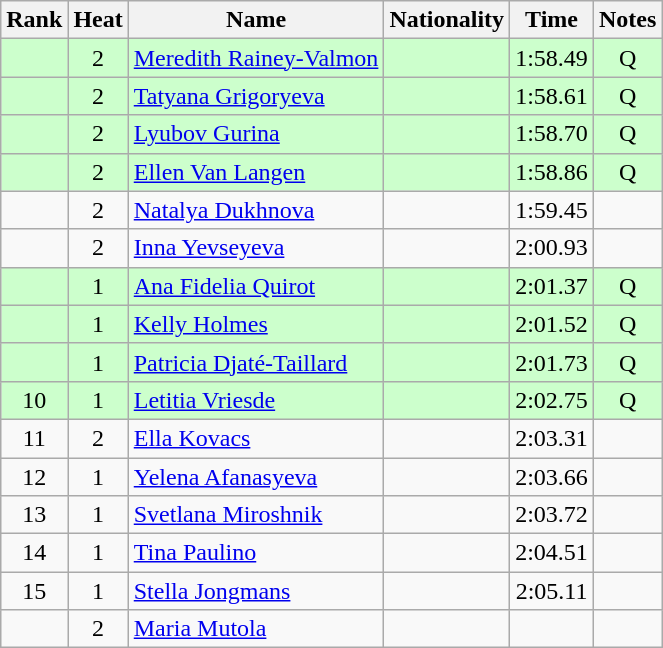<table class="wikitable sortable" style="text-align:center">
<tr>
<th>Rank</th>
<th>Heat</th>
<th>Name</th>
<th>Nationality</th>
<th>Time</th>
<th>Notes</th>
</tr>
<tr bgcolor=ccffcc>
<td></td>
<td>2</td>
<td align=left><a href='#'>Meredith Rainey-Valmon</a></td>
<td align=left></td>
<td>1:58.49</td>
<td>Q</td>
</tr>
<tr bgcolor=ccffcc>
<td></td>
<td>2</td>
<td align=left><a href='#'>Tatyana Grigoryeva</a></td>
<td align=left></td>
<td>1:58.61</td>
<td>Q</td>
</tr>
<tr bgcolor=ccffcc>
<td></td>
<td>2</td>
<td align=left><a href='#'>Lyubov Gurina</a></td>
<td align=left></td>
<td>1:58.70</td>
<td>Q</td>
</tr>
<tr bgcolor=ccffcc>
<td></td>
<td>2</td>
<td align=left><a href='#'>Ellen Van Langen</a></td>
<td align=left></td>
<td>1:58.86</td>
<td>Q</td>
</tr>
<tr>
<td></td>
<td>2</td>
<td align=left><a href='#'>Natalya Dukhnova</a></td>
<td align=left></td>
<td>1:59.45</td>
<td></td>
</tr>
<tr>
<td></td>
<td>2</td>
<td align=left><a href='#'>Inna Yevseyeva</a></td>
<td align=left></td>
<td>2:00.93</td>
<td></td>
</tr>
<tr bgcolor=ccffcc>
<td></td>
<td>1</td>
<td align=left><a href='#'>Ana Fidelia Quirot</a></td>
<td align=left></td>
<td>2:01.37</td>
<td>Q</td>
</tr>
<tr bgcolor=ccffcc>
<td></td>
<td>1</td>
<td align=left><a href='#'>Kelly Holmes</a></td>
<td align=left></td>
<td>2:01.52</td>
<td>Q</td>
</tr>
<tr bgcolor=ccffcc>
<td></td>
<td>1</td>
<td align=left><a href='#'>Patricia Djaté-Taillard</a></td>
<td align=left></td>
<td>2:01.73</td>
<td>Q</td>
</tr>
<tr bgcolor=ccffcc>
<td>10</td>
<td>1</td>
<td align=left><a href='#'>Letitia Vriesde</a></td>
<td align=left></td>
<td>2:02.75</td>
<td>Q</td>
</tr>
<tr>
<td>11</td>
<td>2</td>
<td align=left><a href='#'>Ella Kovacs</a></td>
<td align=left></td>
<td>2:03.31</td>
<td></td>
</tr>
<tr>
<td>12</td>
<td>1</td>
<td align=left><a href='#'>Yelena Afanasyeva</a></td>
<td align=left></td>
<td>2:03.66</td>
<td></td>
</tr>
<tr>
<td>13</td>
<td>1</td>
<td align=left><a href='#'>Svetlana Miroshnik</a></td>
<td align=left></td>
<td>2:03.72</td>
<td></td>
</tr>
<tr>
<td>14</td>
<td>1</td>
<td align=left><a href='#'>Tina Paulino</a></td>
<td align=left></td>
<td>2:04.51</td>
<td></td>
</tr>
<tr>
<td>15</td>
<td>1</td>
<td align=left><a href='#'>Stella Jongmans</a></td>
<td align=left></td>
<td>2:05.11</td>
<td></td>
</tr>
<tr>
<td></td>
<td>2</td>
<td align=left><a href='#'>Maria Mutola</a></td>
<td align=left></td>
<td></td>
<td></td>
</tr>
</table>
